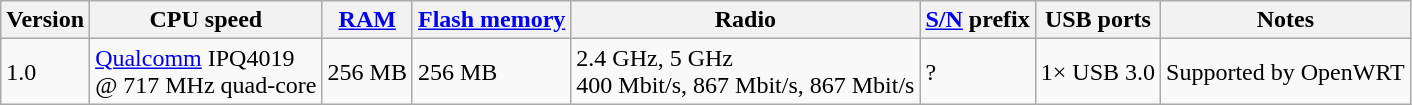<table class="wikitable">
<tr>
<th>Version</th>
<th>CPU speed</th>
<th><a href='#'>RAM</a></th>
<th><a href='#'>Flash memory</a></th>
<th>Radio</th>
<th><a href='#'>S/N</a> prefix</th>
<th>USB ports</th>
<th>Notes</th>
</tr>
<tr>
<td>1.0</td>
<td><a href='#'>Qualcomm</a> IPQ4019<br>@ 717 MHz quad-core</td>
<td>256 MB</td>
<td>256 MB</td>
<td>2.4 GHz, 5 GHz<br>400 Mbit/s, 867 Mbit/s, 867 Mbit/s</td>
<td>?</td>
<td>1× USB 3.0</td>
<td>Supported by OpenWRT</td>
</tr>
</table>
